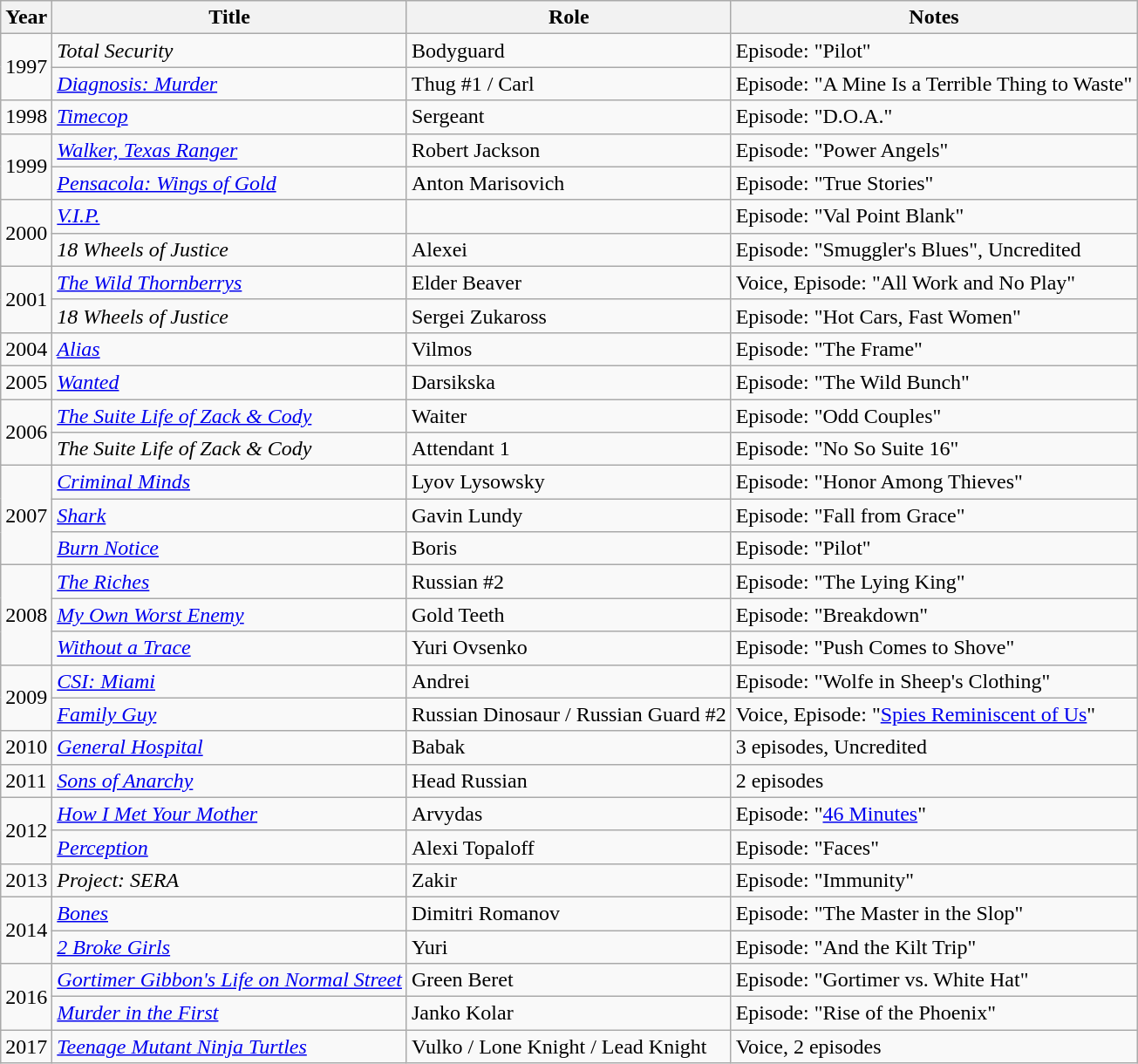<table class="wikitable">
<tr>
<th>Year</th>
<th>Title</th>
<th>Role</th>
<th>Notes</th>
</tr>
<tr>
<td rowspan="2">1997</td>
<td><em>Total Security</em></td>
<td>Bodyguard</td>
<td>Episode: "Pilot"</td>
</tr>
<tr>
<td><em><a href='#'>Diagnosis: Murder</a></em></td>
<td>Thug #1 / Carl</td>
<td>Episode: "A Mine Is a Terrible Thing to Waste"</td>
</tr>
<tr>
<td>1998</td>
<td><em><a href='#'>Timecop</a></em></td>
<td>Sergeant</td>
<td>Episode: "D.O.A."</td>
</tr>
<tr>
<td rowspan="2">1999</td>
<td><em><a href='#'>Walker, Texas Ranger</a></em></td>
<td>Robert Jackson</td>
<td>Episode: "Power Angels"</td>
</tr>
<tr>
<td><em><a href='#'>Pensacola: Wings of Gold</a></em></td>
<td>Anton Marisovich</td>
<td>Episode: "True Stories"</td>
</tr>
<tr>
<td rowspan="2">2000</td>
<td><em><a href='#'>V.I.P.</a></em></td>
<td></td>
<td>Episode: "Val Point Blank"</td>
</tr>
<tr>
<td><em>18 Wheels of Justice</em></td>
<td>Alexei</td>
<td>Episode: "Smuggler's Blues", Uncredited</td>
</tr>
<tr>
<td rowspan="2">2001</td>
<td><em><a href='#'>The Wild Thornberrys</a></em></td>
<td>Elder Beaver</td>
<td>Voice, Episode: "All Work and No Play"</td>
</tr>
<tr>
<td><em>18 Wheels of Justice</em></td>
<td>Sergei Zukaross</td>
<td>Episode: "Hot Cars, Fast Women"</td>
</tr>
<tr>
<td>2004</td>
<td><em><a href='#'>Alias</a></em></td>
<td>Vilmos</td>
<td>Episode: "The Frame"</td>
</tr>
<tr>
<td>2005</td>
<td><em><a href='#'>Wanted</a></em></td>
<td>Darsikska</td>
<td>Episode: "The Wild Bunch"</td>
</tr>
<tr>
<td rowspan="2">2006</td>
<td><em><a href='#'>The Suite Life of Zack & Cody</a></em></td>
<td>Waiter</td>
<td>Episode: "Odd Couples"</td>
</tr>
<tr>
<td><em>The Suite Life of Zack & Cody</em></td>
<td>Attendant 1</td>
<td>Episode: "No So Suite 16"</td>
</tr>
<tr>
<td rowspan="3">2007</td>
<td><em><a href='#'>Criminal Minds</a></em></td>
<td>Lyov Lysowsky</td>
<td>Episode: "Honor Among Thieves"</td>
</tr>
<tr>
<td><em><a href='#'>Shark</a></em></td>
<td>Gavin Lundy</td>
<td>Episode: "Fall from Grace"</td>
</tr>
<tr>
<td><em><a href='#'>Burn Notice</a></em></td>
<td>Boris</td>
<td>Episode: "Pilot"</td>
</tr>
<tr>
<td rowspan="3">2008</td>
<td><em><a href='#'>The Riches</a></em></td>
<td>Russian #2</td>
<td>Episode: "The Lying King"</td>
</tr>
<tr>
<td><em><a href='#'>My Own Worst Enemy</a></em></td>
<td>Gold Teeth</td>
<td>Episode: "Breakdown"</td>
</tr>
<tr>
<td><em><a href='#'>Without a Trace</a></em></td>
<td>Yuri Ovsenko</td>
<td>Episode: "Push Comes to Shove"</td>
</tr>
<tr>
<td rowspan="2">2009</td>
<td><em><a href='#'>CSI: Miami</a></em></td>
<td>Andrei</td>
<td>Episode: "Wolfe in Sheep's Clothing"</td>
</tr>
<tr>
<td><em><a href='#'>Family Guy</a></em></td>
<td>Russian Dinosaur / Russian Guard #2</td>
<td>Voice, Episode: "<a href='#'>Spies Reminiscent of Us</a>"</td>
</tr>
<tr>
<td>2010</td>
<td><em><a href='#'>General Hospital</a></em></td>
<td>Babak</td>
<td>3 episodes, Uncredited</td>
</tr>
<tr>
<td>2011</td>
<td><em><a href='#'>Sons of Anarchy</a></em></td>
<td>Head Russian</td>
<td>2 episodes</td>
</tr>
<tr>
<td rowspan="2">2012</td>
<td><em><a href='#'>How I Met Your Mother</a></em></td>
<td>Arvydas</td>
<td>Episode: "<a href='#'>46 Minutes</a>"</td>
</tr>
<tr>
<td><em><a href='#'>Perception</a></em></td>
<td>Alexi Topaloff</td>
<td>Episode: "Faces"</td>
</tr>
<tr>
<td>2013</td>
<td><em>Project: SERA</em></td>
<td>Zakir</td>
<td>Episode: "Immunity"</td>
</tr>
<tr>
<td rowspan="2">2014</td>
<td><em><a href='#'>Bones</a></em></td>
<td>Dimitri Romanov</td>
<td>Episode: "The Master in the Slop"</td>
</tr>
<tr>
<td><em><a href='#'>2 Broke Girls</a></em></td>
<td>Yuri</td>
<td>Episode: "And the Kilt Trip"</td>
</tr>
<tr>
<td rowspan="2">2016</td>
<td><em><a href='#'>Gortimer Gibbon's Life on Normal Street</a></em></td>
<td>Green Beret</td>
<td>Episode: "Gortimer vs. White Hat"</td>
</tr>
<tr>
<td><em><a href='#'>Murder in the First</a></em></td>
<td>Janko Kolar</td>
<td>Episode: "Rise of the Phoenix"</td>
</tr>
<tr>
<td>2017</td>
<td><em><a href='#'>Teenage Mutant Ninja Turtles</a></em></td>
<td>Vulko / Lone Knight / Lead Knight</td>
<td>Voice, 2 episodes</td>
</tr>
</table>
